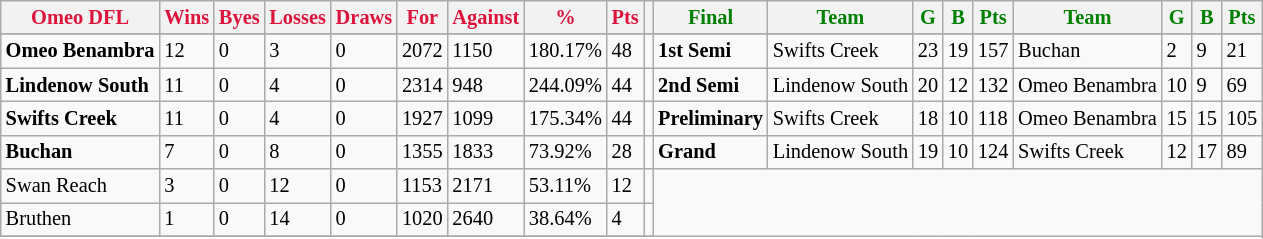<table style="font-size: 85%; text-align: left;" class="wikitable">
<tr>
<th style="color:crimson">Omeo DFL</th>
<th style="color:crimson">Wins</th>
<th style="color:crimson">Byes</th>
<th style="color:crimson">Losses</th>
<th style="color:crimson">Draws</th>
<th style="color:crimson">For</th>
<th style="color:crimson">Against</th>
<th style="color:crimson">%</th>
<th style="color:crimson">Pts</th>
<th></th>
<th style="color:green">Final</th>
<th style="color:green">Team</th>
<th style="color:green">G</th>
<th style="color:green">B</th>
<th style="color:green">Pts</th>
<th style="color:green">Team</th>
<th style="color:green">G</th>
<th style="color:green">B</th>
<th style="color:green">Pts</th>
</tr>
<tr>
</tr>
<tr>
</tr>
<tr>
<td><strong>	Omeo Benambra	</strong></td>
<td>12</td>
<td>0</td>
<td>3</td>
<td>0</td>
<td>2072</td>
<td>1150</td>
<td>180.17%</td>
<td>48</td>
<td></td>
<td><strong>1st Semi</strong></td>
<td>Swifts Creek</td>
<td>23</td>
<td>19</td>
<td>157</td>
<td>Buchan</td>
<td>2</td>
<td>9</td>
<td>21</td>
</tr>
<tr>
<td><strong>	Lindenow South	</strong></td>
<td>11</td>
<td>0</td>
<td>4</td>
<td>0</td>
<td>2314</td>
<td>948</td>
<td>244.09%</td>
<td>44</td>
<td></td>
<td><strong>2nd Semi</strong></td>
<td>Lindenow South</td>
<td>20</td>
<td>12</td>
<td>132</td>
<td>Omeo Benambra</td>
<td>10</td>
<td>9</td>
<td>69</td>
</tr>
<tr ||>
<td><strong>	Swifts Creek	</strong></td>
<td>11</td>
<td>0</td>
<td>4</td>
<td>0</td>
<td>1927</td>
<td>1099</td>
<td>175.34%</td>
<td>44</td>
<td></td>
<td><strong>Preliminary</strong></td>
<td>Swifts Creek</td>
<td>18</td>
<td>10</td>
<td>118</td>
<td>Omeo Benambra</td>
<td>15</td>
<td>15</td>
<td>105</td>
</tr>
<tr>
<td><strong>	Buchan	</strong></td>
<td>7</td>
<td>0</td>
<td>8</td>
<td>0</td>
<td>1355</td>
<td>1833</td>
<td>73.92%</td>
<td>28</td>
<td></td>
<td><strong>Grand</strong></td>
<td>Lindenow South</td>
<td>19</td>
<td>10</td>
<td>124</td>
<td>Swifts Creek</td>
<td>12</td>
<td>17</td>
<td>89</td>
</tr>
<tr>
<td>Swan Reach</td>
<td>3</td>
<td>0</td>
<td>12</td>
<td>0</td>
<td>1153</td>
<td>2171</td>
<td>53.11%</td>
<td>12</td>
<td></td>
</tr>
<tr>
<td>Bruthen</td>
<td>1</td>
<td>0</td>
<td>14</td>
<td>0</td>
<td>1020</td>
<td>2640</td>
<td>38.64%</td>
<td>4</td>
<td></td>
</tr>
<tr>
</tr>
</table>
